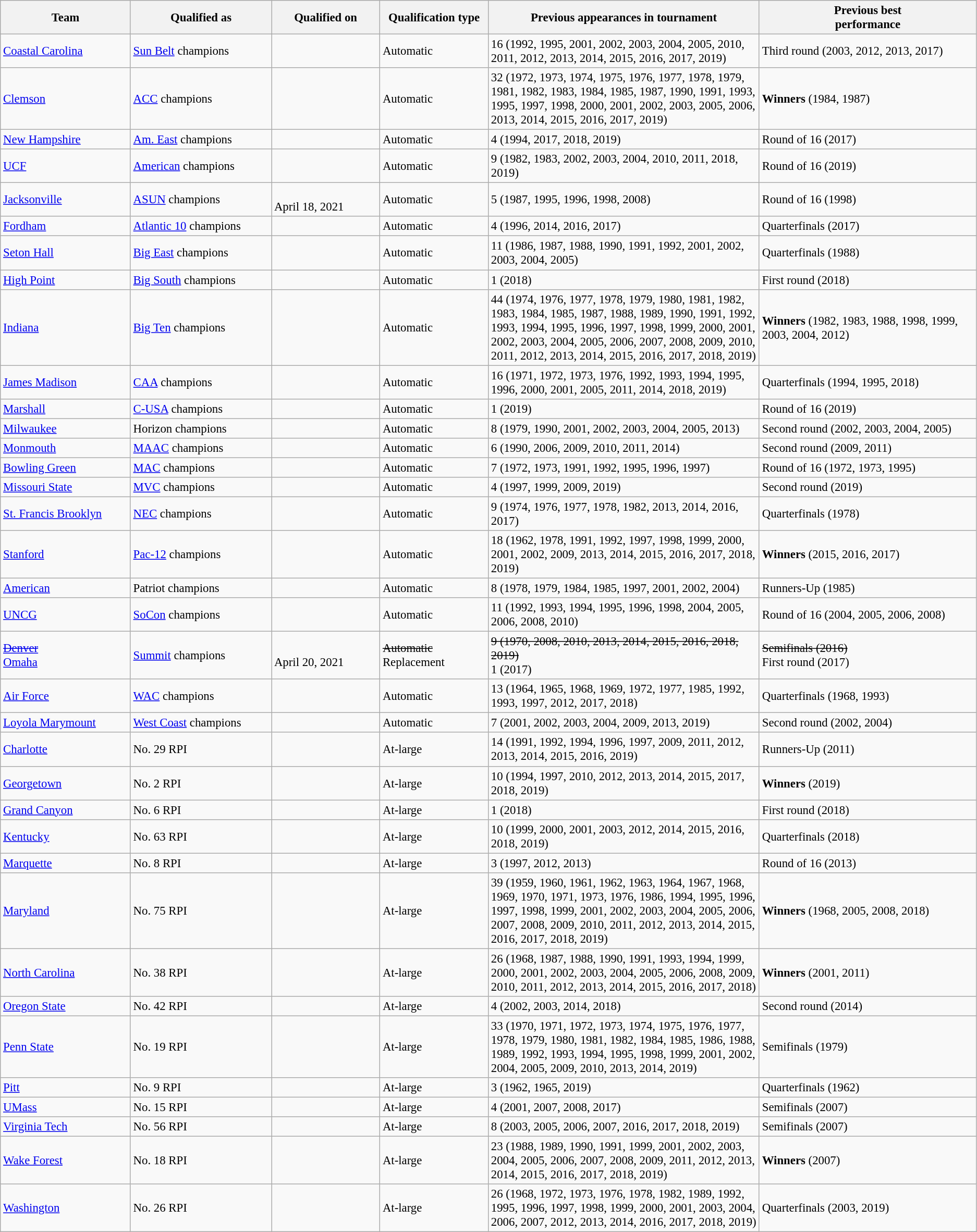<table class="wikitable sortable" style="font-size: 95%;">
<tr>
<th style="width:12%;">Team</th>
<th style="width:13%;">Qualified as</th>
<th style="width:10%;">Qualified on</th>
<th style="width:10%;">Qualification type</th>
<th style="width:25%; data-sort-type="number">Previous appearances in tournament </th>
<th style="width:20%;">Previous best<br>performance </th>
</tr>
<tr>
<td><a href='#'>Coastal Carolina</a></td>
<td><a href='#'>Sun Belt</a> champions</td>
<td></td>
<td>Automatic</td>
<td>16 (1992, 1995, 2001, 2002, 2003, 2004, 2005, 2010, 2011, 2012, 2013, 2014, 2015, 2016, 2017, 2019)</td>
<td>Third round (2003, 2012, 2013, 2017)</td>
</tr>
<tr>
<td><a href='#'>Clemson</a></td>
<td><a href='#'>ACC</a> champions</td>
<td></td>
<td>Automatic</td>
<td>32 (1972, 1973, 1974, 1975, 1976, 1977, 1978, 1979, 1981, 1982, 1983, 1984, 1985, 1987, 1990, 1991, 1993, 1995, 1997, 1998, 2000, 2001, 2002, 2003, 2005, 2006, 2013, 2014, 2015, 2016, 2017, 2019)</td>
<td><strong>Winners</strong> (1984, 1987)</td>
</tr>
<tr>
<td><a href='#'>New Hampshire</a></td>
<td><a href='#'>Am. East</a> champions</td>
<td></td>
<td>Automatic</td>
<td>4 (1994, 2017, 2018, 2019)</td>
<td>Round of 16 (2017)</td>
</tr>
<tr>
<td><a href='#'>UCF</a></td>
<td><a href='#'>American</a> champions</td>
<td></td>
<td>Automatic</td>
<td>9 (1982, 1983, 2002, 2003, 2004, 2010, 2011, 2018, 2019)</td>
<td>Round of 16 (2019)</td>
</tr>
<tr>
<td><a href='#'>Jacksonville</a></td>
<td><a href='#'>ASUN</a> champions</td>
<td><s></s><br>April 18, 2021</td>
<td>Automatic</td>
<td>5 (1987, 1995, 1996, 1998, 2008)</td>
<td>Round of 16 (1998)</td>
</tr>
<tr>
<td><a href='#'>Fordham</a></td>
<td><a href='#'>Atlantic 10</a> champions</td>
<td></td>
<td>Automatic</td>
<td>4 (1996, 2014, 2016, 2017)</td>
<td>Quarterfinals (2017)</td>
</tr>
<tr>
<td><a href='#'>Seton Hall</a></td>
<td><a href='#'>Big East</a> champions</td>
<td></td>
<td>Automatic</td>
<td>11 (1986, 1987, 1988, 1990, 1991, 1992, 2001, 2002, 2003, 2004, 2005)</td>
<td>Quarterfinals (1988)</td>
</tr>
<tr>
<td><a href='#'>High Point</a></td>
<td><a href='#'>Big South</a> champions</td>
<td></td>
<td>Automatic</td>
<td>1 (2018)</td>
<td>First round (2018)</td>
</tr>
<tr>
<td><a href='#'>Indiana</a></td>
<td><a href='#'>Big Ten</a> champions</td>
<td></td>
<td>Automatic</td>
<td>44 (1974, 1976, 1977, 1978, 1979, 1980, 1981, 1982, 1983, 1984, 1985, 1987, 1988, 1989, 1990, 1991, 1992, 1993, 1994, 1995, 1996, 1997, 1998, 1999, 2000, 2001, 2002, 2003, 2004, 2005, 2006, 2007, 2008, 2009, 2010, 2011, 2012, 2013, 2014, 2015, 2016, 2017, 2018, 2019)</td>
<td><strong>Winners</strong> (1982, 1983, 1988, 1998, 1999, 2003, 2004, 2012)</td>
</tr>
<tr>
<td><a href='#'>James Madison</a></td>
<td><a href='#'>CAA</a> champions</td>
<td></td>
<td>Automatic</td>
<td>16 (1971, 1972, 1973, 1976, 1992, 1993, 1994, 1995, 1996, 2000, 2001, 2005, 2011, 2014, 2018, 2019)</td>
<td>Quarterfinals (1994, 1995, 2018)</td>
</tr>
<tr>
<td><a href='#'>Marshall</a></td>
<td><a href='#'>C-USA</a> champions</td>
<td></td>
<td>Automatic</td>
<td>1 (2019)</td>
<td>Round of 16 (2019)</td>
</tr>
<tr>
<td><a href='#'>Milwaukee</a></td>
<td>Horizon champions</td>
<td></td>
<td>Automatic</td>
<td>8 (1979, 1990, 2001, 2002, 2003, 2004, 2005, 2013)</td>
<td>Second round (2002, 2003, 2004, 2005)</td>
</tr>
<tr>
<td><a href='#'>Monmouth</a></td>
<td><a href='#'>MAAC</a> champions</td>
<td></td>
<td>Automatic</td>
<td>6 (1990, 2006, 2009, 2010, 2011, 2014)</td>
<td>Second round (2009, 2011)</td>
</tr>
<tr>
<td><a href='#'>Bowling Green</a></td>
<td><a href='#'>MAC</a> champions</td>
<td></td>
<td>Automatic</td>
<td>7 (1972, 1973, 1991, 1992, 1995, 1996, 1997)</td>
<td>Round of 16 (1972, 1973, 1995)</td>
</tr>
<tr>
<td><a href='#'>Missouri State</a></td>
<td><a href='#'>MVC</a> champions</td>
<td></td>
<td>Automatic</td>
<td>4 (1997, 1999, 2009, 2019)</td>
<td>Second round (2019)</td>
</tr>
<tr>
<td><a href='#'>St. Francis Brooklyn</a></td>
<td><a href='#'>NEC</a> champions</td>
<td></td>
<td>Automatic</td>
<td>9 (1974, 1976, 1977, 1978, 1982, 2013, 2014, 2016, 2017)</td>
<td>Quarterfinals (1978)</td>
</tr>
<tr>
<td><a href='#'>Stanford</a></td>
<td><a href='#'>Pac-12</a> champions</td>
<td></td>
<td>Automatic</td>
<td>18 (1962, 1978, 1991, 1992, 1997, 1998, 1999, 2000, 2001, 2002, 2009, 2013, 2014, 2015, 2016, 2017, 2018, 2019)</td>
<td><strong>Winners</strong> (2015, 2016, 2017)</td>
</tr>
<tr>
<td><a href='#'>American</a></td>
<td>Patriot champions</td>
<td></td>
<td>Automatic</td>
<td>8 (1978, 1979, 1984, 1985, 1997, 2001, 2002, 2004)</td>
<td>Runners-Up (1985)</td>
</tr>
<tr>
<td><a href='#'>UNCG</a></td>
<td><a href='#'>SoCon</a> champions</td>
<td></td>
<td>Automatic</td>
<td>11 (1992, 1993, 1994, 1995, 1996, 1998, 2004, 2005, 2006, 2008, 2010)</td>
<td>Round of 16 (2004, 2005, 2006, 2008)</td>
</tr>
<tr>
<td><a href='#'><s>Denver</s></a><br><a href='#'>Omaha</a></td>
<td><a href='#'>Summit</a> champions</td>
<td><s></s><br>April 20, 2021</td>
<td><s>Automatic</s> Replacement</td>
<td><s>9 (1970, 2008, 2010, 2013, 2014, 2015, 2016, 2018, 2019)</s><br>1 (2017)</td>
<td><s>Semifinals (2016)</s><br>First round (2017)</td>
</tr>
<tr>
<td><a href='#'>Air Force</a></td>
<td><a href='#'>WAC</a> champions</td>
<td></td>
<td>Automatic</td>
<td>13 (1964, 1965, 1968, 1969, 1972, 1977, 1985, 1992, 1993, 1997, 2012, 2017, 2018)</td>
<td>Quarterfinals (1968, 1993)</td>
</tr>
<tr>
<td><a href='#'>Loyola Marymount</a></td>
<td><a href='#'>West Coast</a> champions</td>
<td></td>
<td>Automatic</td>
<td>7 (2001, 2002, 2003, 2004, 2009, 2013, 2019)</td>
<td>Second round (2002, 2004)</td>
</tr>
<tr>
<td><a href='#'>Charlotte</a></td>
<td>No. 29 RPI</td>
<td></td>
<td>At-large</td>
<td>14 (1991, 1992, 1994, 1996, 1997, 2009, 2011, 2012, 2013, 2014, 2015, 2016, 2019)</td>
<td>Runners-Up (2011)</td>
</tr>
<tr>
<td><a href='#'>Georgetown</a></td>
<td>No. 2 RPI</td>
<td></td>
<td>At-large</td>
<td>10 (1994, 1997, 2010, 2012, 2013, 2014, 2015, 2017, 2018, 2019)</td>
<td><strong>Winners</strong> (2019)</td>
</tr>
<tr>
<td><a href='#'>Grand Canyon</a></td>
<td>No. 6 RPI</td>
<td></td>
<td>At-large</td>
<td>1 (2018)</td>
<td>First round (2018)</td>
</tr>
<tr>
<td><a href='#'>Kentucky</a></td>
<td>No. 63 RPI</td>
<td></td>
<td>At-large</td>
<td>10 (1999, 2000, 2001, 2003, 2012, 2014, 2015, 2016, 2018, 2019)</td>
<td>Quarterfinals (2018)</td>
</tr>
<tr>
<td><a href='#'>Marquette</a></td>
<td>No. 8 RPI</td>
<td></td>
<td>At-large</td>
<td>3 (1997, 2012, 2013)</td>
<td>Round of 16 (2013)</td>
</tr>
<tr>
<td><a href='#'>Maryland</a></td>
<td>No. 75 RPI</td>
<td></td>
<td>At-large</td>
<td>39 (1959, 1960, 1961, 1962, 1963, 1964, 1967, 1968, 1969, 1970, 1971, 1973, 1976, 1986, 1994, 1995, 1996, 1997, 1998, 1999, 2001, 2002, 2003, 2004, 2005, 2006, 2007, 2008, 2009, 2010, 2011, 2012, 2013, 2014, 2015, 2016, 2017, 2018, 2019)</td>
<td><strong>Winners</strong> (1968, 2005, 2008, 2018)</td>
</tr>
<tr>
<td><a href='#'>North Carolina</a></td>
<td>No. 38 RPI</td>
<td></td>
<td>At-large</td>
<td>26 (1968, 1987, 1988, 1990, 1991, 1993, 1994, 1999, 2000, 2001, 2002, 2003, 2004, 2005, 2006, 2008, 2009, 2010, 2011, 2012, 2013, 2014, 2015, 2016, 2017, 2018)</td>
<td><strong>Winners</strong> (2001, 2011)</td>
</tr>
<tr>
<td><a href='#'>Oregon State</a></td>
<td>No. 42 RPI</td>
<td></td>
<td>At-large</td>
<td>4 (2002, 2003, 2014, 2018)</td>
<td>Second round (2014)</td>
</tr>
<tr>
<td><a href='#'>Penn State</a></td>
<td>No. 19 RPI</td>
<td></td>
<td>At-large</td>
<td>33 (1970, 1971, 1972, 1973, 1974, 1975, 1976, 1977, 1978, 1979, 1980, 1981, 1982, 1984, 1985, 1986, 1988, 1989, 1992, 1993, 1994, 1995, 1998, 1999, 2001, 2002, 2004, 2005, 2009, 2010, 2013, 2014, 2019)</td>
<td>Semifinals (1979)</td>
</tr>
<tr>
<td><a href='#'>Pitt</a></td>
<td>No. 9 RPI</td>
<td></td>
<td>At-large</td>
<td>3 (1962, 1965, 2019)</td>
<td>Quarterfinals (1962)</td>
</tr>
<tr>
<td><a href='#'>UMass</a></td>
<td>No. 15 RPI</td>
<td></td>
<td>At-large</td>
<td>4 (2001, 2007, 2008, 2017)</td>
<td>Semifinals (2007)</td>
</tr>
<tr>
<td><a href='#'>Virginia Tech</a></td>
<td>No. 56 RPI</td>
<td></td>
<td>At-large</td>
<td>8 (2003, 2005, 2006, 2007, 2016, 2017, 2018, 2019)</td>
<td>Semifinals (2007)</td>
</tr>
<tr>
<td><a href='#'>Wake Forest</a></td>
<td>No. 18 RPI</td>
<td></td>
<td>At-large</td>
<td>23 (1988, 1989, 1990, 1991, 1999, 2001, 2002, 2003, 2004, 2005, 2006, 2007, 2008, 2009, 2011, 2012, 2013, 2014, 2015, 2016, 2017, 2018, 2019)</td>
<td><strong>Winners</strong> (2007)</td>
</tr>
<tr>
<td><a href='#'>Washington</a></td>
<td>No. 26 RPI</td>
<td></td>
<td>At-large</td>
<td>26 (1968, 1972, 1973, 1976, 1978, 1982, 1989, 1992, 1995, 1996, 1997, 1998, 1999, 2000, 2001, 2003, 2004, 2006, 2007, 2012, 2013, 2014, 2016, 2017, 2018, 2019)</td>
<td>Quarterfinals (2003, 2019)</td>
</tr>
</table>
